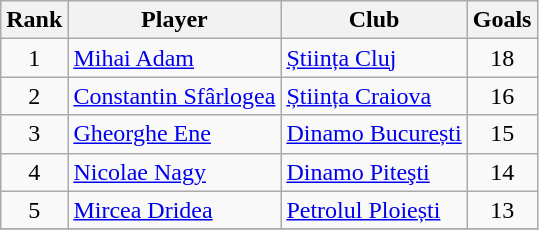<table class="wikitable sortable" style="text-align:center">
<tr>
<th>Rank</th>
<th>Player</th>
<th>Club</th>
<th>Goals</th>
</tr>
<tr>
<td>1</td>
<td align="left"><a href='#'>Mihai Adam</a></td>
<td align="left"><a href='#'>Știința Cluj</a></td>
<td align=center>18</td>
</tr>
<tr>
<td>2</td>
<td align="left"><a href='#'>Constantin Sfârlogea</a></td>
<td align="left"><a href='#'>Știința Craiova</a></td>
<td align=center>16</td>
</tr>
<tr>
<td>3</td>
<td align="left"><a href='#'>Gheorghe Ene</a></td>
<td align="left"><a href='#'>Dinamo București</a></td>
<td align=center>15</td>
</tr>
<tr>
<td>4</td>
<td align="left"><a href='#'>Nicolae Nagy</a></td>
<td align="left"><a href='#'>Dinamo Piteşti</a></td>
<td align=center>14</td>
</tr>
<tr>
<td>5</td>
<td align="left"><a href='#'>Mircea Dridea</a></td>
<td align="left"><a href='#'>Petrolul Ploiești</a></td>
<td align=center>13</td>
</tr>
<tr>
</tr>
</table>
